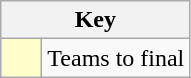<table class="wikitable" style="text-align: center;">
<tr>
<th colspan=2>Key</th>
</tr>
<tr>
<td style="background:#ffffcc; width:20px;"></td>
<td align=left>Teams to final</td>
</tr>
</table>
